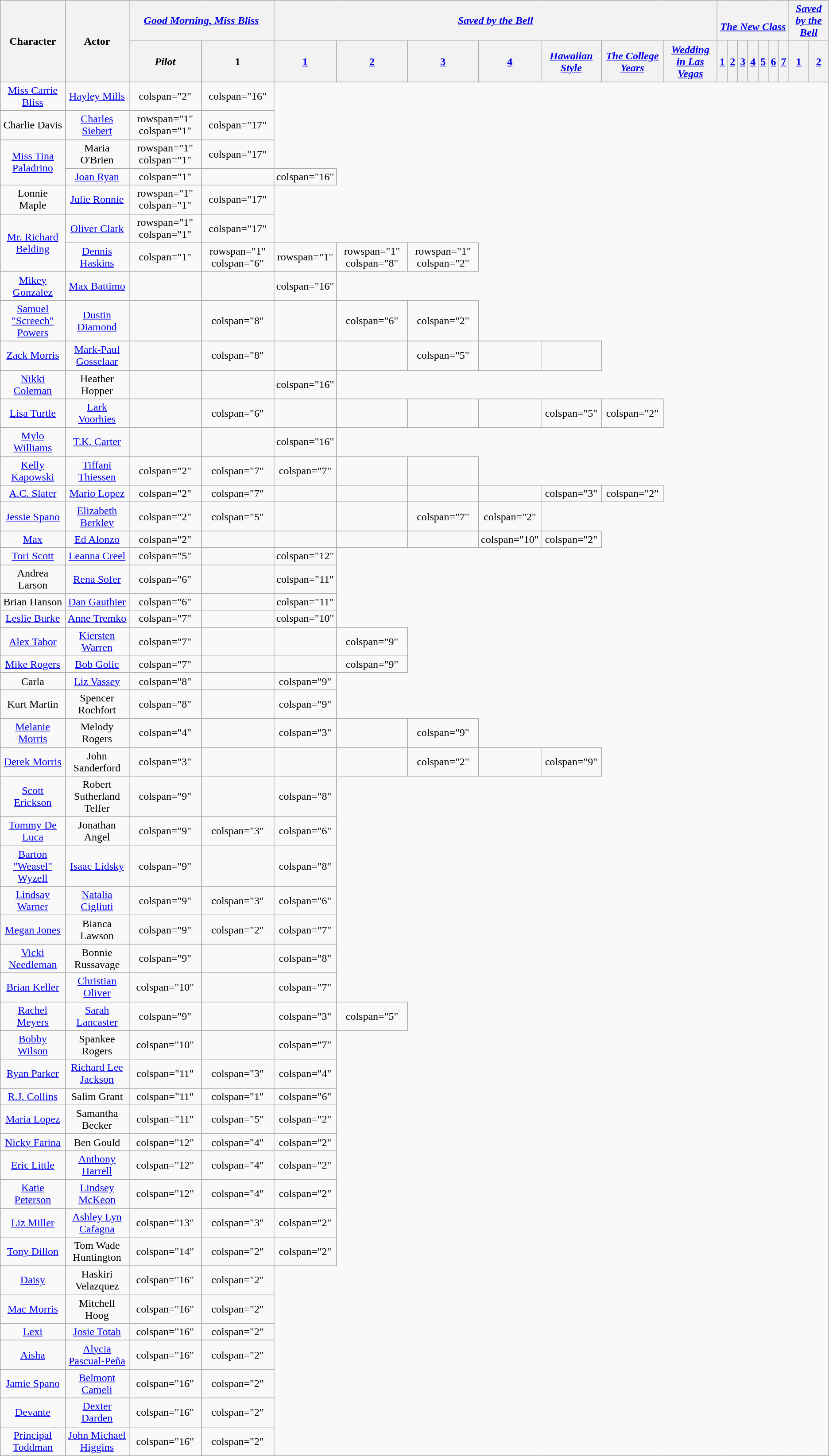<table class="wikitable plainrowheaders" style="text-align:center;">
<tr>
<th scope="col" rowspan="2">Character</th>
<th scope="col" rowspan="2">Actor</th>
<th scope="col" colspan="2"><em><a href='#'>Good Morning, Miss Bliss</a></em></th>
<th scope="col" colspan="7"><em><a href='#'>Saved by the Bell</a></em></th>
<th scope="col" colspan="7"><a href='#'><em><br>The New Class</em></a></th>
<th scope="col" colspan="2"><a href='#'><em>Saved by the Bell</em><br></a></th>
</tr>
<tr>
<th scope="col"><em>Pilot</em></th>
<th scope="col">1</th>
<th scope="col"><a href='#'>1</a></th>
<th scope="col"><a href='#'>2</a></th>
<th scope="col"><a href='#'>3</a></th>
<th scope="col"><a href='#'>4</a></th>
<th scope="col"><a href='#'><em>Hawaiian Style</em></a></th>
<th scope="col"><a href='#'><em>The College Years</em></a></th>
<th scope="col"><a href='#'><em>Wedding in Las Vegas</em></a></th>
<th scope="col"><a href='#'>1</a></th>
<th scope="col"><a href='#'>2</a></th>
<th scope="col"><a href='#'>3</a></th>
<th scope="col"><a href='#'>4</a></th>
<th scope="col"><a href='#'>5</a></th>
<th scope="col"><a href='#'>6</a></th>
<th scope="col"><a href='#'>7</a></th>
<th scope="col"><a href='#'>1</a></th>
<th scope="col"><a href='#'>2</a></th>
</tr>
<tr>
<td scope="row"><a href='#'>Miss Carrie Bliss</a></td>
<td><a href='#'>Hayley Mills</a></td>
<td>colspan="2" </td>
<td>colspan="16" </td>
</tr>
<tr>
<td scope="row">Charlie Davis</td>
<td><a href='#'>Charles Siebert</a></td>
<td>rowspan="1" colspan="1" </td>
<td>colspan="17" </td>
</tr>
<tr>
<td rowspan="2" scope="row"><a href='#'>Miss Tina Paladrino</a></td>
<td>Maria O'Brien</td>
<td>rowspan="1" colspan="1" </td>
<td>colspan="17" </td>
</tr>
<tr>
<td><a href='#'>Joan Ryan</a></td>
<td>colspan="1" </td>
<td></td>
<td>colspan="16" </td>
</tr>
<tr>
<td scope="row">Lonnie Maple</td>
<td><a href='#'>Julie Ronnie</a></td>
<td>rowspan="1" colspan="1" </td>
<td>colspan="17" </td>
</tr>
<tr>
<td rowspan="2" scope="row"><a href='#'>Mr. Richard Belding</a></td>
<td><a href='#'>Oliver Clark</a></td>
<td>rowspan="1" colspan="1" </td>
<td>colspan="17" </td>
</tr>
<tr>
<td><a href='#'>Dennis Haskins</a></td>
<td>colspan="1" </td>
<td>rowspan="1" colspan="6" </td>
<td>rowspan="1" </td>
<td>rowspan="1" colspan="8" </td>
<td>rowspan="1" colspan="2" </td>
</tr>
<tr>
<td scope="row"><a href='#'>Mikey Gonzalez</a></td>
<td><a href='#'>Max Battimo</a></td>
<td></td>
<td></td>
<td>colspan="16" </td>
</tr>
<tr>
<td scope="row"><a href='#'>Samuel "Screech" Powers</a></td>
<td><a href='#'>Dustin Diamond</a></td>
<td></td>
<td>colspan="8" </td>
<td></td>
<td>colspan="6" </td>
<td>colspan="2" </td>
</tr>
<tr>
<td scope="row"><a href='#'>Zack Morris</a></td>
<td><a href='#'>Mark-Paul Gosselaar</a></td>
<td></td>
<td>colspan="8" </td>
<td></td>
<td></td>
<td>colspan="5" </td>
<td></td>
<td></td>
</tr>
<tr>
<td scope="row"><a href='#'>Nikki Coleman</a></td>
<td>Heather Hopper</td>
<td></td>
<td></td>
<td>colspan="16" </td>
</tr>
<tr>
<td scope="row"><a href='#'>Lisa Turtle</a></td>
<td><a href='#'>Lark Voorhies</a></td>
<td></td>
<td>colspan="6" </td>
<td></td>
<td></td>
<td></td>
<td></td>
<td>colspan="5" </td>
<td>colspan="2" </td>
</tr>
<tr>
<td scope="row"><a href='#'>Mylo Williams</a></td>
<td><a href='#'>T.K. Carter</a></td>
<td></td>
<td></td>
<td>colspan="16" </td>
</tr>
<tr>
<td scope="row"><a href='#'>Kelly Kapowski</a></td>
<td><a href='#'>Tiffani Thiessen</a></td>
<td>colspan="2" </td>
<td>colspan="7" </td>
<td>colspan="7" </td>
<td></td>
<td></td>
</tr>
<tr>
<td scope="row"><a href='#'>A.C. Slater</a></td>
<td><a href='#'>Mario Lopez</a></td>
<td>colspan="2" </td>
<td>colspan="7" </td>
<td></td>
<td></td>
<td></td>
<td></td>
<td>colspan="3" </td>
<td>colspan="2" </td>
</tr>
<tr>
<td scope="row"><a href='#'>Jessie Spano</a></td>
<td><a href='#'>Elizabeth Berkley</a></td>
<td>colspan="2" </td>
<td>colspan="5" </td>
<td></td>
<td></td>
<td>colspan="7" </td>
<td>colspan="2" </td>
</tr>
<tr>
<td scope="row"><a href='#'>Max</a></td>
<td><a href='#'>Ed Alonzo</a></td>
<td>colspan="2" </td>
<td></td>
<td></td>
<td></td>
<td></td>
<td>colspan="10" </td>
<td>colspan="2" </td>
</tr>
<tr>
<td scope="row"><a href='#'>Tori Scott</a></td>
<td><a href='#'>Leanna Creel</a></td>
<td>colspan="5" </td>
<td></td>
<td>colspan="12" </td>
</tr>
<tr>
<td scope="row">Andrea Larson</td>
<td><a href='#'>Rena Sofer</a></td>
<td>colspan="6" </td>
<td></td>
<td>colspan="11" </td>
</tr>
<tr>
<td scope="row">Brian Hanson</td>
<td><a href='#'>Dan Gauthier</a></td>
<td>colspan="6" </td>
<td></td>
<td>colspan="11" </td>
</tr>
<tr>
<td scope="row"><a href='#'>Leslie Burke</a></td>
<td><a href='#'>Anne Tremko</a></td>
<td>colspan="7" </td>
<td></td>
<td>colspan="10" </td>
</tr>
<tr>
<td scope="row"><a href='#'>Alex Tabor</a></td>
<td><a href='#'>Kiersten Warren</a></td>
<td>colspan="7" </td>
<td></td>
<td></td>
<td>colspan="9" </td>
</tr>
<tr>
<td scope="row"><a href='#'>Mike Rogers</a></td>
<td><a href='#'>Bob Golic</a></td>
<td>colspan="7" </td>
<td></td>
<td></td>
<td>colspan="9" </td>
</tr>
<tr>
<td scope="row">Carla</td>
<td><a href='#'>Liz Vassey</a></td>
<td>colspan="8" </td>
<td></td>
<td>colspan="9" </td>
</tr>
<tr>
<td scope="row">Kurt Martin</td>
<td>Spencer Rochfort</td>
<td>colspan="8" </td>
<td></td>
<td>colspan="9" </td>
</tr>
<tr>
<td scope="row"><a href='#'>Melanie Morris</a></td>
<td>Melody Rogers</td>
<td>colspan="4" </td>
<td></td>
<td>colspan="3" </td>
<td></td>
<td>colspan="9" </td>
</tr>
<tr>
<td scope="row"><a href='#'>Derek Morris</a></td>
<td>John Sanderford</td>
<td>colspan="3" </td>
<td></td>
<td></td>
<td></td>
<td>colspan="2" </td>
<td></td>
<td>colspan="9" </td>
</tr>
<tr>
<td scope="row"><a href='#'>Scott Erickson</a></td>
<td>Robert Sutherland Telfer</td>
<td>colspan="9" </td>
<td></td>
<td>colspan="8" </td>
</tr>
<tr>
<td scope="row"><a href='#'>Tommy De Luca</a></td>
<td>Jonathan Angel</td>
<td>colspan="9" </td>
<td>colspan="3" </td>
<td>colspan="6" </td>
</tr>
<tr>
<td scope="row"><a href='#'>Barton "Weasel" Wyzell</a></td>
<td><a href='#'>Isaac Lidsky</a></td>
<td>colspan="9" </td>
<td></td>
<td>colspan="8" </td>
</tr>
<tr>
<td scope="row"><a href='#'>Lindsay Warner</a></td>
<td><a href='#'>Natalia Cigliuti</a></td>
<td>colspan="9" </td>
<td>colspan="3" </td>
<td>colspan="6" </td>
</tr>
<tr>
<td scope="row"><a href='#'>Megan Jones</a></td>
<td>Bianca Lawson</td>
<td>colspan="9" </td>
<td>colspan="2" </td>
<td>colspan="7" </td>
</tr>
<tr>
<td scope="row"><a href='#'>Vicki Needleman</a></td>
<td>Bonnie Russavage</td>
<td>colspan="9" </td>
<td></td>
<td>colspan="8" </td>
</tr>
<tr>
<td scope="row"><a href='#'>Brian Keller</a></td>
<td><a href='#'>Christian Oliver</a></td>
<td>colspan="10" </td>
<td></td>
<td>colspan="7" </td>
</tr>
<tr>
<td scope="row"><a href='#'>Rachel Meyers</a></td>
<td><a href='#'>Sarah Lancaster</a></td>
<td>colspan="9" </td>
<td></td>
<td>colspan="3" </td>
<td>colspan="5" </td>
</tr>
<tr>
<td scope="row"><a href='#'>Bobby Wilson</a></td>
<td>Spankee Rogers</td>
<td>colspan="10" </td>
<td></td>
<td>colspan="7" </td>
</tr>
<tr>
<td scope="row"><a href='#'>Ryan Parker</a></td>
<td><a href='#'>Richard Lee Jackson</a></td>
<td>colspan="11" </td>
<td>colspan="3" </td>
<td>colspan="4" </td>
</tr>
<tr>
<td scope="row"><a href='#'>R.J. Collins</a></td>
<td>Salim Grant</td>
<td>colspan="11" </td>
<td>colspan="1" </td>
<td>colspan="6" </td>
</tr>
<tr>
<td scope="row"><a href='#'>Maria Lopez</a></td>
<td>Samantha Becker</td>
<td>colspan="11" </td>
<td>colspan="5" </td>
<td>colspan="2" </td>
</tr>
<tr>
<td scope="row"><a href='#'>Nicky Farina</a></td>
<td>Ben Gould</td>
<td>colspan="12" </td>
<td>colspan="4" </td>
<td>colspan="2" </td>
</tr>
<tr>
<td scope="row"><a href='#'>Eric Little</a></td>
<td><a href='#'>Anthony Harrell</a></td>
<td>colspan="12" </td>
<td>colspan="4" </td>
<td>colspan="2" </td>
</tr>
<tr>
<td scope="row"><a href='#'>Katie Peterson</a></td>
<td><a href='#'>Lindsey McKeon</a></td>
<td>colspan="12" </td>
<td>colspan="4" </td>
<td>colspan="2" </td>
</tr>
<tr>
<td scope="row"><a href='#'>Liz Miller</a></td>
<td><a href='#'>Ashley Lyn Cafagna</a></td>
<td>colspan="13" </td>
<td>colspan="3" </td>
<td>colspan="2" </td>
</tr>
<tr>
<td scope="row"><a href='#'>Tony Dillon</a></td>
<td>Tom Wade Huntington</td>
<td>colspan="14" </td>
<td>colspan="2" </td>
<td>colspan="2" </td>
</tr>
<tr>
<td scope="row"><a href='#'>Daisy</a></td>
<td>Haskiri Velazquez</td>
<td>colspan="16" </td>
<td>colspan="2" </td>
</tr>
<tr>
<td scope="row"><a href='#'>Mac Morris</a></td>
<td>Mitchell Hoog</td>
<td>colspan="16" </td>
<td>colspan="2" </td>
</tr>
<tr>
<td scope="row"><a href='#'>Lexi</a></td>
<td><a href='#'>Josie Totah</a></td>
<td>colspan="16" </td>
<td>colspan="2" </td>
</tr>
<tr>
<td scope="row"><a href='#'>Aisha</a></td>
<td><a href='#'>Alycia Pascual-Peña</a></td>
<td>colspan="16" </td>
<td>colspan="2" </td>
</tr>
<tr>
<td scope="row"><a href='#'>Jamie Spano</a></td>
<td><a href='#'>Belmont Cameli</a></td>
<td>colspan="16" </td>
<td>colspan="2" </td>
</tr>
<tr>
<td scope="row"><a href='#'>Devante</a></td>
<td><a href='#'>Dexter Darden</a></td>
<td>colspan="16" </td>
<td>colspan="2" </td>
</tr>
<tr>
<td scope="row"><a href='#'>Principal Toddman</a></td>
<td><a href='#'>John Michael Higgins</a></td>
<td>colspan="16" </td>
<td>colspan="2" </td>
</tr>
</table>
